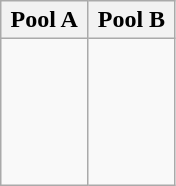<table class="wikitable">
<tr>
<th width=45%>Pool A</th>
<th width=45%>Pool B</th>
</tr>
<tr>
<td><br><br>
<br>
<br>
<br>
</td>
<td><br><br>
<br>
<br>
<br>
</td>
</tr>
</table>
